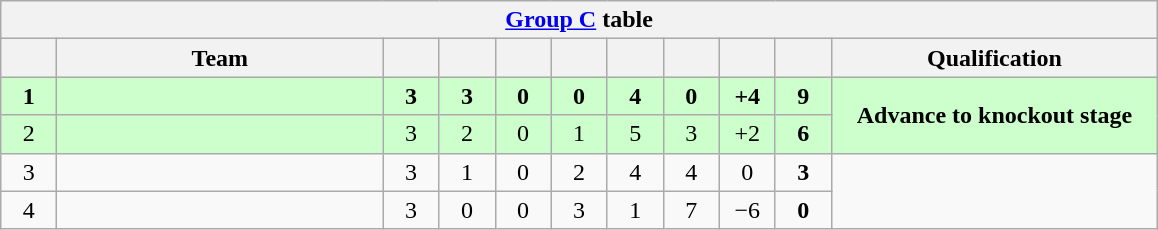<table class="wikitable" style="text-align: center;">
<tr>
<th colspan="11"><a href='#'>Group C</a> table</th>
</tr>
<tr>
<th width=30></th>
<th width=210>Team</th>
<th width=30></th>
<th width=30></th>
<th width=30></th>
<th width=30></th>
<th width=30></th>
<th width=30></th>
<th width=30></th>
<th width=30></th>
<th width=210>Qualification</th>
</tr>
<tr style="background:#ccffcc;">
<td><strong>1</strong></td>
<td align=left><strong></strong></td>
<td><strong>3</strong></td>
<td><strong>3</strong></td>
<td><strong>0</strong></td>
<td><strong>0</strong></td>
<td><strong>4</strong></td>
<td><strong>0</strong></td>
<td><strong>+4</strong></td>
<td><strong>9</strong></td>
<td rowspan="2"><strong>Advance to knockout stage</strong></td>
</tr>
<tr style="background:#ccffcc;">
<td>2</td>
<td align=left></td>
<td>3</td>
<td>2</td>
<td>0</td>
<td>1</td>
<td>5</td>
<td>3</td>
<td>+2</td>
<td><strong>6</strong></td>
</tr>
<tr>
<td>3</td>
<td align=left></td>
<td>3</td>
<td>1</td>
<td>0</td>
<td>2</td>
<td>4</td>
<td>4</td>
<td>0</td>
<td><strong>3</strong></td>
<td rowspan="2"></td>
</tr>
<tr>
<td>4</td>
<td align=left></td>
<td>3</td>
<td>0</td>
<td>0</td>
<td>3</td>
<td>1</td>
<td>7</td>
<td>−6</td>
<td><strong>0</strong></td>
</tr>
</table>
